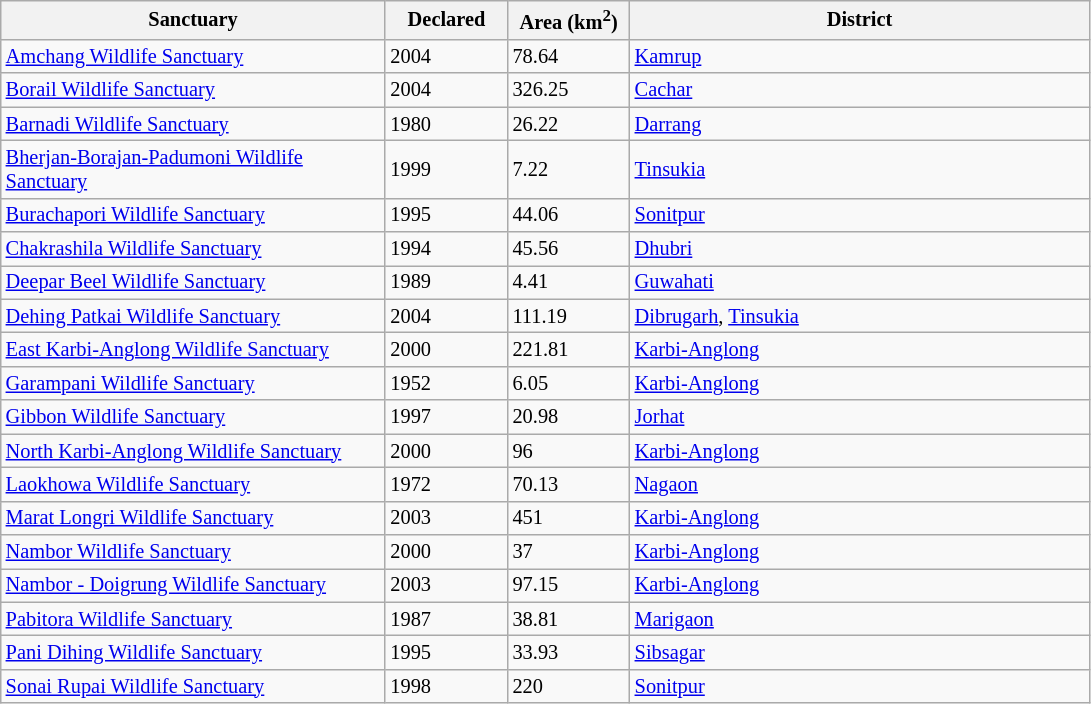<table class="wikitable sortable defaultcenter col1left col4left" style="font-size: 85%">
<tr>
<th scope="col" style="width: 250px;">Sanctuary</th>
<th scope="col" style="width: 75px;">Declared</th>
<th scope="col" style="width: 75px;">Area (km<sup>2</sup>)</th>
<th scope="col" style="width: 300px;">District</th>
</tr>
<tr |->
<td><a href='#'>Amchang Wildlife Sanctuary</a></td>
<td>2004</td>
<td>78.64</td>
<td><a href='#'>Kamrup</a></td>
</tr>
<tr>
<td><a href='#'>Borail Wildlife Sanctuary</a></td>
<td>2004</td>
<td>326.25</td>
<td><a href='#'>Cachar</a></td>
</tr>
<tr>
<td><a href='#'>Barnadi Wildlife Sanctuary</a></td>
<td>1980</td>
<td>26.22</td>
<td><a href='#'>Darrang</a></td>
</tr>
<tr>
<td><a href='#'>Bherjan-Borajan-Padumoni Wildlife Sanctuary</a></td>
<td>1999</td>
<td>7.22</td>
<td><a href='#'>Tinsukia</a></td>
</tr>
<tr>
<td><a href='#'>Burachapori Wildlife Sanctuary</a></td>
<td>1995</td>
<td>44.06</td>
<td><a href='#'>Sonitpur</a></td>
</tr>
<tr>
<td><a href='#'>Chakrashila Wildlife Sanctuary</a></td>
<td>1994</td>
<td>45.56</td>
<td><a href='#'>Dhubri</a></td>
</tr>
<tr>
<td><a href='#'>Deepar Beel Wildlife Sanctuary</a></td>
<td>1989</td>
<td>4.41</td>
<td><a href='#'>Guwahati</a></td>
</tr>
<tr>
<td><a href='#'>Dehing Patkai Wildlife Sanctuary</a></td>
<td>2004</td>
<td>111.19</td>
<td><a href='#'>Dibrugarh</a>, <a href='#'>Tinsukia</a></td>
</tr>
<tr>
<td><a href='#'>East Karbi-Anglong Wildlife Sanctuary</a></td>
<td>2000</td>
<td>221.81</td>
<td><a href='#'>Karbi-Anglong</a></td>
</tr>
<tr>
<td><a href='#'>Garampani Wildlife Sanctuary</a></td>
<td>1952</td>
<td>6.05</td>
<td><a href='#'>Karbi-Anglong</a></td>
</tr>
<tr>
<td><a href='#'>Gibbon Wildlife Sanctuary</a></td>
<td>1997</td>
<td>20.98</td>
<td><a href='#'>Jorhat</a></td>
</tr>
<tr>
<td><a href='#'>North Karbi-Anglong Wildlife Sanctuary</a></td>
<td>2000</td>
<td>96</td>
<td><a href='#'>Karbi-Anglong</a></td>
</tr>
<tr>
<td><a href='#'>Laokhowa Wildlife Sanctuary</a></td>
<td>1972</td>
<td>70.13</td>
<td><a href='#'>Nagaon</a></td>
</tr>
<tr>
<td><a href='#'>Marat Longri Wildlife Sanctuary</a></td>
<td>2003</td>
<td>451</td>
<td><a href='#'>Karbi-Anglong</a></td>
</tr>
<tr>
<td><a href='#'>Nambor  Wildlife Sanctuary</a></td>
<td>2000</td>
<td>37</td>
<td><a href='#'>Karbi-Anglong</a></td>
</tr>
<tr>
<td><a href='#'>Nambor - Doigrung Wildlife Sanctuary</a></td>
<td>2003</td>
<td>97.15</td>
<td><a href='#'>Karbi-Anglong</a></td>
</tr>
<tr>
<td><a href='#'>Pabitora Wildlife Sanctuary</a></td>
<td>1987</td>
<td>38.81</td>
<td><a href='#'>Marigaon</a></td>
</tr>
<tr>
<td><a href='#'>Pani Dihing Wildlife Sanctuary</a></td>
<td>1995</td>
<td>33.93</td>
<td><a href='#'>Sibsagar</a></td>
</tr>
<tr>
<td><a href='#'>Sonai Rupai Wildlife Sanctuary</a></td>
<td>1998</td>
<td>220</td>
<td><a href='#'>Sonitpur</a></td>
</tr>
</table>
